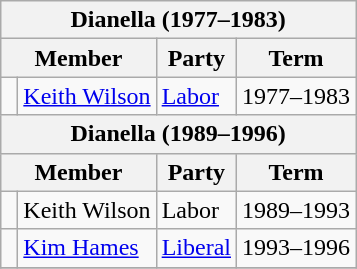<table class="wikitable">
<tr>
<th colspan="4">Dianella (1977–1983)</th>
</tr>
<tr>
<th colspan="2">Member</th>
<th>Party</th>
<th>Term</th>
</tr>
<tr>
<td> </td>
<td><a href='#'>Keith Wilson</a></td>
<td><a href='#'>Labor</a></td>
<td>1977–1983</td>
</tr>
<tr>
<th colspan="4">Dianella (1989–1996)</th>
</tr>
<tr>
<th colspan="2">Member</th>
<th>Party</th>
<th>Term</th>
</tr>
<tr>
<td> </td>
<td>Keith Wilson</td>
<td>Labor</td>
<td>1989–1993</td>
</tr>
<tr>
<td> </td>
<td><a href='#'>Kim Hames</a></td>
<td><a href='#'>Liberal</a></td>
<td>1993–1996</td>
</tr>
<tr>
</tr>
</table>
